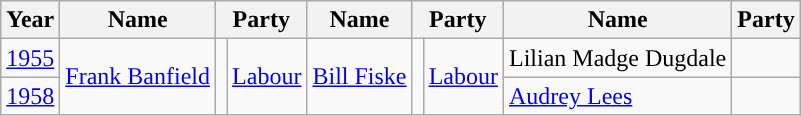<table class="wikitable">
<tr>
<th>Year</th>
<th>Name</th>
<th colspan=2>Party</th>
<th>Name</th>
<th colspan=2>Party</th>
<th>Name</th>
<th colspan=2>Party</th>
</tr>
<tr>
<td><a href='#'>1955</a></td>
<td rowspan=2><a href='#'>Frank Banfield</a></td>
<td rowspan=2 style="background-color: "></td>
<td rowspan=2><a href='#'>Labour</a></td>
<td rowspan=2><a href='#'>Bill Fiske</a></td>
<td rowspan=2 style="background-color: "></td>
<td rowspan=2><a href='#'>Labour</a></td>
<td>Lilian Madge Dugdale</td>
<td></td>
</tr>
<tr>
<td><a href='#'>1958</a></td>
<td><a href='#'>Audrey Lees</a></td>
<td></td>
</tr>
</table>
